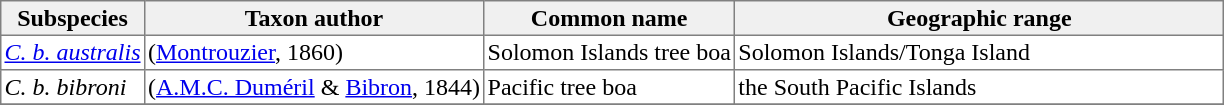<table cellspacing=0 cellpadding=2 border=1 style="border-collapse: collapse;">
<tr>
<th bgcolor="#f0f0f0">Subspecies</th>
<th bgcolor="#f0f0f0">Taxon author</th>
<th bgcolor="#f0f0f0">Common name</th>
<th bgcolor="#f0f0f0">Geographic range</th>
</tr>
<tr>
<td><em><a href='#'>C. b. australis</a></em></td>
<td>(<a href='#'>Montrouzier</a>, 1860)</td>
<td>Solomon Islands tree boa</td>
<td style="width:40%">Solomon Islands/Tonga Island</td>
</tr>
<tr>
<td><em>C. b. bibroni</em></td>
<td>(<a href='#'>A.M.C. Duméril</a> & <a href='#'>Bibron</a>, 1844)</td>
<td>Pacific tree boa</td>
<td>the South Pacific Islands</td>
</tr>
<tr>
</tr>
</table>
